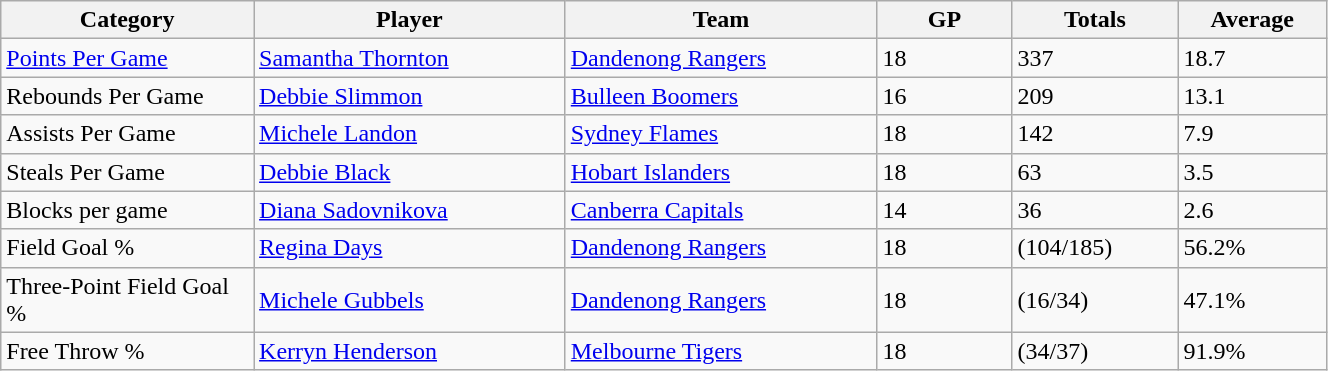<table class="wikitable" style="width: 70%">
<tr>
<th width=100>Category</th>
<th width=125>Player</th>
<th width=125>Team</th>
<th width=50>GP</th>
<th width=50>Totals</th>
<th width=50>Average</th>
</tr>
<tr>
<td><a href='#'>Points Per Game</a></td>
<td><a href='#'>Samantha Thornton</a></td>
<td><a href='#'>Dandenong Rangers</a></td>
<td>18</td>
<td>337</td>
<td>18.7</td>
</tr>
<tr>
<td>Rebounds Per Game</td>
<td><a href='#'>Debbie Slimmon</a></td>
<td><a href='#'>Bulleen Boomers</a></td>
<td>16</td>
<td>209</td>
<td>13.1</td>
</tr>
<tr>
<td>Assists Per Game</td>
<td><a href='#'>Michele Landon</a></td>
<td><a href='#'>Sydney Flames</a></td>
<td>18</td>
<td>142</td>
<td>7.9</td>
</tr>
<tr>
<td>Steals Per Game</td>
<td><a href='#'>Debbie Black</a></td>
<td><a href='#'>Hobart Islanders</a></td>
<td>18</td>
<td>63</td>
<td>3.5</td>
</tr>
<tr>
<td>Blocks per game</td>
<td><a href='#'>Diana Sadovnikova</a></td>
<td><a href='#'>Canberra Capitals</a></td>
<td>14</td>
<td>36</td>
<td>2.6</td>
</tr>
<tr>
<td>Field Goal %</td>
<td><a href='#'>Regina Days</a></td>
<td><a href='#'>Dandenong Rangers</a></td>
<td>18</td>
<td>(104/185)</td>
<td>56.2%</td>
</tr>
<tr>
<td>Three-Point Field Goal %</td>
<td><a href='#'>Michele Gubbels</a></td>
<td><a href='#'>Dandenong Rangers</a></td>
<td>18</td>
<td>(16/34)</td>
<td>47.1%</td>
</tr>
<tr>
<td>Free Throw %</td>
<td><a href='#'>Kerryn Henderson</a></td>
<td><a href='#'>Melbourne Tigers</a></td>
<td>18</td>
<td>(34/37)</td>
<td>91.9%</td>
</tr>
</table>
